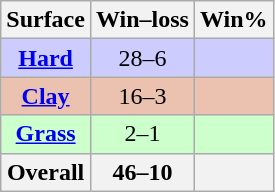<table class="sortable wikitable">
<tr>
<th>Surface</th>
<th>Win–loss</th>
<th>Win%</th>
</tr>
<tr style="background:#ccf;">
<td align=center><strong><a href='#'>Hard</a></strong></td>
<td align=center>28–6</td>
<td align=center></td>
</tr>
<tr style="background:#ebc2af;">
<td align=center><strong><a href='#'>Clay</a></strong></td>
<td align=center>16–3</td>
<td align=center></td>
</tr>
<tr style="background:#cfc;">
<td align=center><strong><a href='#'>Grass</a></strong></td>
<td align=center>2–1</td>
<td align=center></td>
</tr>
<tr>
<th>Overall</th>
<th>46–10</th>
<th></th>
</tr>
</table>
